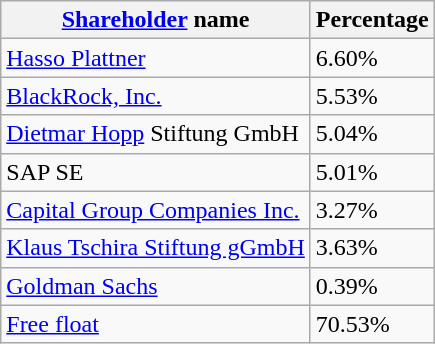<table class="wikitable">
<tr>
<th><a href='#'>Shareholder</a> name</th>
<th>Percentage</th>
</tr>
<tr>
<td><a href='#'>Hasso Plattner</a></td>
<td>6.60%</td>
</tr>
<tr>
<td><a href='#'>BlackRock, Inc.</a></td>
<td>5.53%</td>
</tr>
<tr>
<td><a href='#'>Dietmar Hopp</a> Stiftung GmbH</td>
<td>5.04%</td>
</tr>
<tr>
<td>SAP SE</td>
<td>5.01%</td>
</tr>
<tr>
<td><a href='#'>Capital Group Companies Inc.</a></td>
<td>3.27%</td>
</tr>
<tr>
<td><a href='#'>Klaus Tschira Stiftung gGmbH</a></td>
<td>3.63%</td>
</tr>
<tr>
<td><a href='#'>Goldman Sachs</a></td>
<td>0.39%</td>
</tr>
<tr>
<td><a href='#'>Free float</a></td>
<td>70.53%</td>
</tr>
</table>
